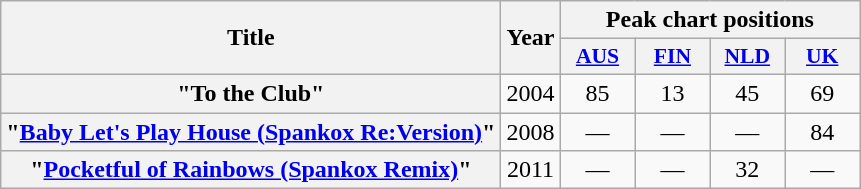<table class="wikitable plainrowheaders" style="text-align:center;">
<tr>
<th scope="col" rowspan="2">Title</th>
<th scope="col" rowspan="2">Year</th>
<th scope="col" colspan="4">Peak chart positions</th>
</tr>
<tr>
<th scope="col" style="width:3em;font-size:90%;"><a href='#'>AUS</a><br></th>
<th scope="col" style="width:3em;font-size:90%;"><a href='#'>FIN</a><br></th>
<th scope="col" style="width:3em;font-size:90%;"><a href='#'>NLD</a><br></th>
<th scope="col" style="width:3em;font-size:90%;"><a href='#'>UK</a><br></th>
</tr>
<tr>
<th scope="row">"To the Club"</th>
<td>2004</td>
<td>85</td>
<td>13</td>
<td>45</td>
<td>69</td>
</tr>
<tr>
<th scope="row">"<a href='#'>Baby Let's Play House (Spankox Re:Version)</a>"<br></th>
<td>2008</td>
<td>—</td>
<td>—</td>
<td>—</td>
<td>84</td>
</tr>
<tr>
<th scope="row">"<a href='#'>Pocketful of Rainbows (Spankox Remix)</a>"<br></th>
<td>2011</td>
<td>—</td>
<td>—</td>
<td>32</td>
<td>—</td>
</tr>
</table>
